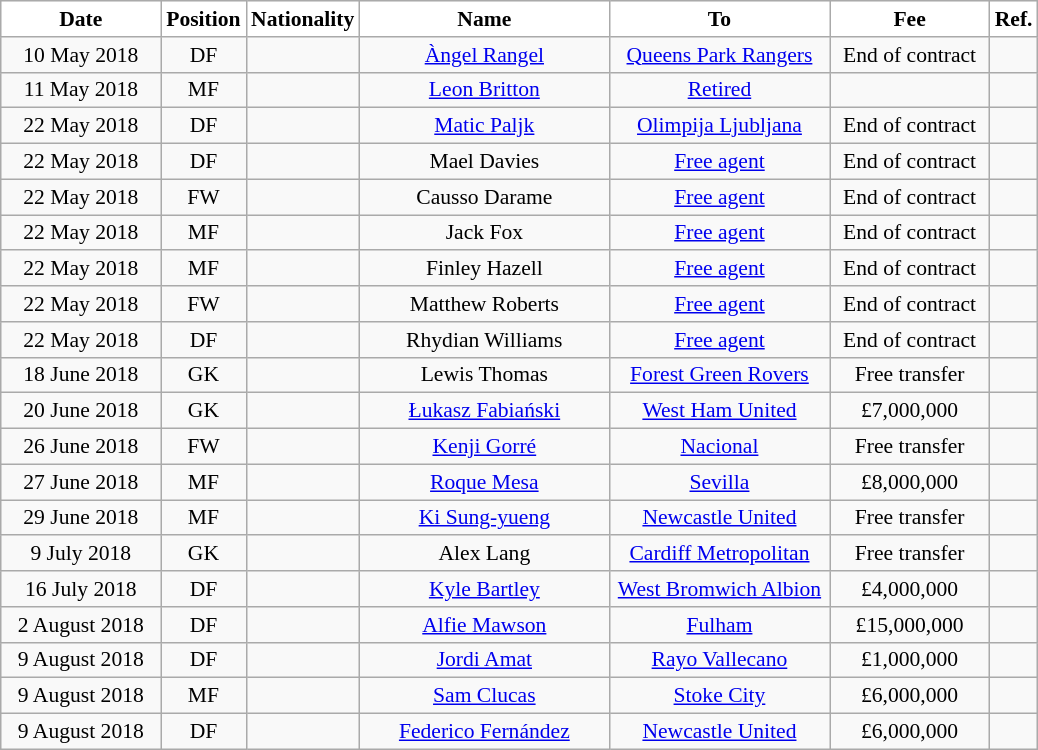<table class="wikitable" style="text-align:center; font-size:90%; ">
<tr>
<th style="background:white; color:black; width:100px;">Date</th>
<th style="background:white; color:black; width:50px;">Position</th>
<th style="background:white; color:black; width:50px;">Nationality</th>
<th style="background:white; color:black; width:160px;">Name</th>
<th style="background:white; color:black; width:140px;">To</th>
<th style="background:white; color:black; width:100px;">Fee</th>
<th style="background:white; color:black;">Ref.</th>
</tr>
<tr>
<td>10 May 2018</td>
<td>DF</td>
<td></td>
<td><a href='#'>Àngel Rangel</a></td>
<td><a href='#'>Queens Park Rangers</a></td>
<td>End of contract</td>
<td></td>
</tr>
<tr>
<td>11 May 2018</td>
<td>MF</td>
<td></td>
<td><a href='#'>Leon Britton</a></td>
<td><a href='#'>Retired</a></td>
<td></td>
<td></td>
</tr>
<tr>
<td>22 May 2018</td>
<td>DF</td>
<td></td>
<td><a href='#'>Matic Paljk</a></td>
<td><a href='#'>Olimpija Ljubljana</a></td>
<td>End of contract</td>
<td></td>
</tr>
<tr>
<td>22 May 2018</td>
<td>DF</td>
<td></td>
<td>Mael Davies</td>
<td><a href='#'>Free agent</a></td>
<td>End of contract</td>
<td></td>
</tr>
<tr>
<td>22 May 2018</td>
<td>FW</td>
<td></td>
<td>Causso Darame</td>
<td><a href='#'>Free agent</a></td>
<td>End of contract</td>
<td></td>
</tr>
<tr>
<td>22 May 2018</td>
<td>MF</td>
<td></td>
<td>Jack Fox</td>
<td><a href='#'>Free agent</a></td>
<td>End of contract</td>
<td></td>
</tr>
<tr>
<td>22 May 2018</td>
<td>MF</td>
<td></td>
<td>Finley Hazell</td>
<td><a href='#'>Free agent</a></td>
<td>End of contract</td>
<td></td>
</tr>
<tr>
<td>22 May 2018</td>
<td>FW</td>
<td></td>
<td>Matthew Roberts</td>
<td><a href='#'>Free agent</a></td>
<td>End of contract</td>
<td></td>
</tr>
<tr>
<td>22 May 2018</td>
<td>DF</td>
<td></td>
<td>Rhydian Williams</td>
<td><a href='#'>Free agent</a></td>
<td>End of contract</td>
<td></td>
</tr>
<tr>
<td>18 June 2018</td>
<td>GK</td>
<td></td>
<td>Lewis Thomas</td>
<td><a href='#'>Forest Green Rovers</a></td>
<td>Free transfer</td>
<td></td>
</tr>
<tr>
<td>20 June 2018</td>
<td>GK</td>
<td></td>
<td><a href='#'>Łukasz Fabiański</a></td>
<td><a href='#'>West Ham United</a></td>
<td>£7,000,000</td>
<td></td>
</tr>
<tr>
<td>26 June 2018</td>
<td>FW</td>
<td></td>
<td><a href='#'>Kenji Gorré</a></td>
<td><a href='#'>Nacional</a></td>
<td>Free transfer</td>
<td></td>
</tr>
<tr>
<td>27 June 2018</td>
<td>MF</td>
<td></td>
<td><a href='#'>Roque Mesa</a></td>
<td><a href='#'>Sevilla</a></td>
<td>£8,000,000</td>
<td></td>
</tr>
<tr>
<td>29 June 2018</td>
<td>MF</td>
<td></td>
<td><a href='#'>Ki Sung-yueng</a></td>
<td><a href='#'>Newcastle United</a></td>
<td>Free transfer</td>
<td></td>
</tr>
<tr>
<td>9 July 2018</td>
<td>GK</td>
<td></td>
<td>Alex Lang</td>
<td><a href='#'>Cardiff Metropolitan</a></td>
<td>Free transfer</td>
<td></td>
</tr>
<tr>
<td>16 July 2018</td>
<td>DF</td>
<td></td>
<td><a href='#'>Kyle Bartley</a></td>
<td><a href='#'>West Bromwich Albion</a></td>
<td>£4,000,000</td>
<td></td>
</tr>
<tr>
<td>2 August 2018</td>
<td>DF</td>
<td></td>
<td><a href='#'>Alfie Mawson</a></td>
<td><a href='#'>Fulham</a></td>
<td>£15,000,000</td>
<td></td>
</tr>
<tr>
<td>9 August 2018</td>
<td>DF</td>
<td></td>
<td><a href='#'>Jordi Amat</a></td>
<td><a href='#'>Rayo Vallecano</a></td>
<td>£1,000,000</td>
<td></td>
</tr>
<tr>
<td>9 August 2018</td>
<td>MF</td>
<td></td>
<td><a href='#'>Sam Clucas</a></td>
<td><a href='#'>Stoke City</a></td>
<td>£6,000,000</td>
<td></td>
</tr>
<tr>
<td>9 August 2018</td>
<td>DF</td>
<td></td>
<td><a href='#'>Federico Fernández</a></td>
<td><a href='#'>Newcastle United</a></td>
<td>£6,000,000</td>
<td></td>
</tr>
</table>
